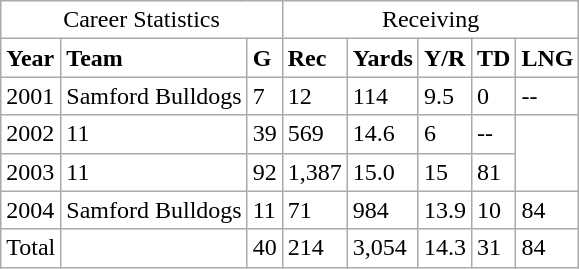<table class="wikitable" border=0 style="background: #FFFFFF;">
<tr>
<td colspan=3 align="center">Career Statistics</td>
<td colspan=5 align="center">Receiving</td>
</tr>
<tr>
<td><strong>Year</strong></td>
<td><strong>Team</strong></td>
<td><strong>G</strong></td>
<td><strong>Rec</strong></td>
<td><strong>Yards</strong></td>
<td><strong>Y/R</strong></td>
<td><strong>TD</strong></td>
<td><strong>LNG</strong></td>
</tr>
<tr>
<td>2001</td>
<td>Samford Bulldogs</td>
<td>7</td>
<td>12</td>
<td>114</td>
<td>9.5</td>
<td>0</td>
<td>--</td>
</tr>
<tr>
<td>2002</td>
<td Samford Bulldogs>11</td>
<td>39</td>
<td>569</td>
<td>14.6</td>
<td>6</td>
<td>--</td>
</tr>
<tr>
<td>2003</td>
<td Samford Bulldogs>11</td>
<td>92</td>
<td>1,387</td>
<td>15.0</td>
<td>15</td>
<td>81</td>
</tr>
<tr>
<td>2004</td>
<td>Samford Bulldogs</td>
<td>11</td>
<td>71</td>
<td>984</td>
<td>13.9</td>
<td>10</td>
<td>84</td>
</tr>
<tr>
<td>Total</td>
<td></td>
<td>40</td>
<td>214</td>
<td>3,054</td>
<td>14.3</td>
<td>31</td>
<td>84</td>
</tr>
</table>
